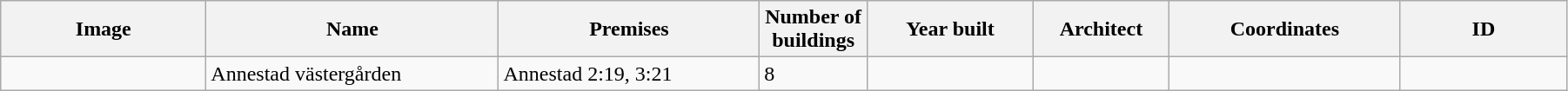<table class="wikitable" width="95%">
<tr>
<th width="150">Image</th>
<th>Name</th>
<th>Premises</th>
<th width="75">Number of<br>buildings</th>
<th width="120">Year built</th>
<th>Architect</th>
<th width="170">Coordinates</th>
<th width="120">ID</th>
</tr>
<tr>
<td></td>
<td>Annestad västergården</td>
<td>Annestad 2:19, 3:21</td>
<td>8</td>
<td></td>
<td></td>
<td></td>
<td></td>
</tr>
</table>
